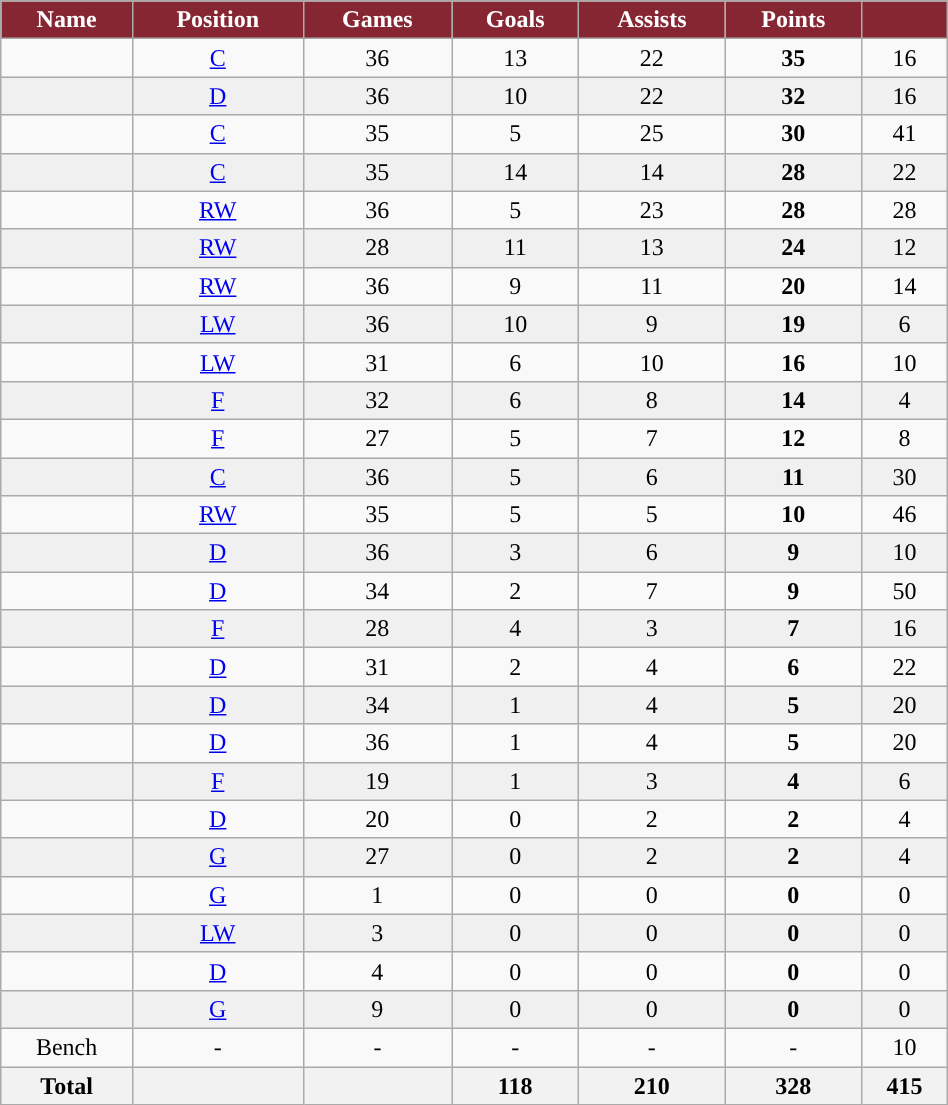<table class="wikitable sortable" width ="50%">
<tr align="center">
<th style="color:white; background:#862633; ">Name</th>
<th style="color:white; background:#862633; ">Position</th>
<th style="color:white; background:#862633; ">Games</th>
<th style="color:white; background:#862633; ">Goals</th>
<th style="color:white; background:#862633; ">Assists</th>
<th style="color:white; background:#862633; ">Points</th>
<th style="color:white; background:#862633; "><a href='#'></a></th>
</tr>
<tr align="center" bgcolor="">
<td></td>
<td><a href='#'>C</a></td>
<td>36</td>
<td>13</td>
<td>22</td>
<td><strong>35</strong></td>
<td>16</td>
</tr>
<tr align="center" bgcolor="f0f0f0">
<td></td>
<td><a href='#'>D</a></td>
<td>36</td>
<td>10</td>
<td>22</td>
<td><strong>32</strong></td>
<td>16</td>
</tr>
<tr align="center" bgcolor="">
<td></td>
<td><a href='#'>C</a></td>
<td>35</td>
<td>5</td>
<td>25</td>
<td><strong>30</strong></td>
<td>41</td>
</tr>
<tr align="center" bgcolor="f0f0f0">
<td></td>
<td><a href='#'>C</a></td>
<td>35</td>
<td>14</td>
<td>14</td>
<td><strong>28</strong></td>
<td>22</td>
</tr>
<tr align="center" bgcolor="">
<td></td>
<td><a href='#'>RW</a></td>
<td>36</td>
<td>5</td>
<td>23</td>
<td><strong>28</strong></td>
<td>28</td>
</tr>
<tr align="center" bgcolor="f0f0f0">
<td></td>
<td><a href='#'>RW</a></td>
<td>28</td>
<td>11</td>
<td>13</td>
<td><strong>24</strong></td>
<td>12</td>
</tr>
<tr align="center" bgcolor="">
<td></td>
<td><a href='#'>RW</a></td>
<td>36</td>
<td>9</td>
<td>11</td>
<td><strong>20</strong></td>
<td>14</td>
</tr>
<tr align="center" bgcolor="f0f0f0">
<td></td>
<td><a href='#'>LW</a></td>
<td>36</td>
<td>10</td>
<td>9</td>
<td><strong>19</strong></td>
<td>6</td>
</tr>
<tr align="center" bgcolor="">
<td></td>
<td><a href='#'>LW</a></td>
<td>31</td>
<td>6</td>
<td>10</td>
<td><strong>16</strong></td>
<td>10</td>
</tr>
<tr align="center" bgcolor="f0f0f0">
<td></td>
<td><a href='#'>F</a></td>
<td>32</td>
<td>6</td>
<td>8</td>
<td><strong>14</strong></td>
<td>4</td>
</tr>
<tr align="center" bgcolor="">
<td></td>
<td><a href='#'>F</a></td>
<td>27</td>
<td>5</td>
<td>7</td>
<td><strong>12</strong></td>
<td>8</td>
</tr>
<tr align="center" bgcolor="f0f0f0">
<td></td>
<td><a href='#'>C</a></td>
<td>36</td>
<td>5</td>
<td>6</td>
<td><strong>11</strong></td>
<td>30</td>
</tr>
<tr align="center" bgcolor="">
<td></td>
<td><a href='#'>RW</a></td>
<td>35</td>
<td>5</td>
<td>5</td>
<td><strong>10</strong></td>
<td>46</td>
</tr>
<tr align="center" bgcolor="f0f0f0">
<td></td>
<td><a href='#'>D</a></td>
<td>36</td>
<td>3</td>
<td>6</td>
<td><strong>9</strong></td>
<td>10</td>
</tr>
<tr align="center" bgcolor="">
<td></td>
<td><a href='#'>D</a></td>
<td>34</td>
<td>2</td>
<td>7</td>
<td><strong>9</strong></td>
<td>50</td>
</tr>
<tr align="center" bgcolor="f0f0f0">
<td></td>
<td><a href='#'>F</a></td>
<td>28</td>
<td>4</td>
<td>3</td>
<td><strong>7</strong></td>
<td>16</td>
</tr>
<tr align="center" bgcolor="">
<td></td>
<td><a href='#'>D</a></td>
<td>31</td>
<td>2</td>
<td>4</td>
<td><strong>6</strong></td>
<td>22</td>
</tr>
<tr align="center" bgcolor="f0f0f0">
<td></td>
<td><a href='#'>D</a></td>
<td>34</td>
<td>1</td>
<td>4</td>
<td><strong>5</strong></td>
<td>20</td>
</tr>
<tr align="center" bgcolor="">
<td></td>
<td><a href='#'>D</a></td>
<td>36</td>
<td>1</td>
<td>4</td>
<td><strong>5</strong></td>
<td>20</td>
</tr>
<tr align="center" bgcolor="f0f0f0">
<td></td>
<td><a href='#'>F</a></td>
<td>19</td>
<td>1</td>
<td>3</td>
<td><strong>4</strong></td>
<td>6</td>
</tr>
<tr align="center" bgcolor="">
<td></td>
<td><a href='#'>D</a></td>
<td>20</td>
<td>0</td>
<td>2</td>
<td><strong>2</strong></td>
<td>4</td>
</tr>
<tr align="center" bgcolor="f0f0f0">
<td></td>
<td><a href='#'>G</a></td>
<td>27</td>
<td>0</td>
<td>2</td>
<td><strong>2</strong></td>
<td>4</td>
</tr>
<tr align="center" bgcolor="">
<td></td>
<td><a href='#'>G</a></td>
<td>1</td>
<td>0</td>
<td>0</td>
<td><strong>0</strong></td>
<td>0</td>
</tr>
<tr align="center" bgcolor="f0f0f0">
<td></td>
<td><a href='#'>LW</a></td>
<td>3</td>
<td>0</td>
<td>0</td>
<td><strong>0</strong></td>
<td>0</td>
</tr>
<tr align="center" bgcolor="">
<td></td>
<td><a href='#'>D</a></td>
<td>4</td>
<td>0</td>
<td>0</td>
<td><strong>0</strong></td>
<td>0</td>
</tr>
<tr align="center" bgcolor="f0f0f0">
<td></td>
<td><a href='#'>G</a></td>
<td>9</td>
<td>0</td>
<td>0</td>
<td><strong>0</strong></td>
<td>0</td>
</tr>
<tr align="center" bgcolor="">
<td>Bench</td>
<td>-</td>
<td>-</td>
<td>-</td>
<td>-</td>
<td>-</td>
<td>10</td>
</tr>
<tr>
<th>Total</th>
<th></th>
<th></th>
<th>118</th>
<th>210</th>
<th>328</th>
<th>415</th>
</tr>
</table>
